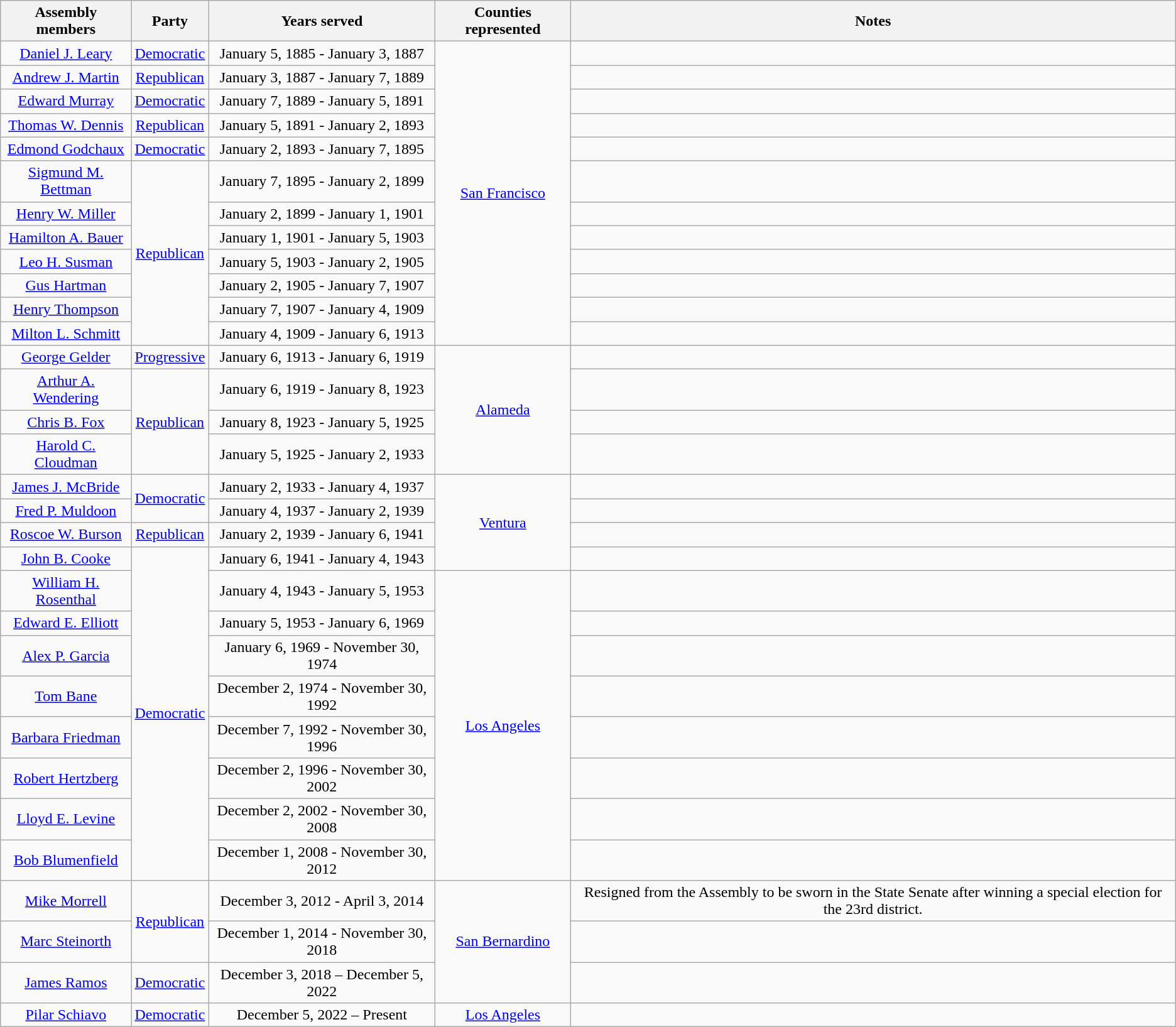<table class=wikitable style="text-align:center">
<tr>
<th>Assembly members</th>
<th>Party</th>
<th>Years served</th>
<th>Counties represented</th>
<th>Notes</th>
</tr>
<tr>
<td><a href='#'>Daniel J. Leary</a></td>
<td><a href='#'>Democratic</a></td>
<td>January 5, 1885 - January 3, 1887</td>
<td rowspan=12><a href='#'>San Francisco</a></td>
<td></td>
</tr>
<tr>
<td><a href='#'>Andrew J. Martin</a></td>
<td><a href='#'>Republican</a></td>
<td>January 3, 1887 - January 7, 1889</td>
<td></td>
</tr>
<tr>
<td><a href='#'>Edward Murray</a></td>
<td><a href='#'>Democratic</a></td>
<td>January 7, 1889 - January 5, 1891</td>
<td></td>
</tr>
<tr>
<td><a href='#'>Thomas W. Dennis</a></td>
<td><a href='#'>Republican</a></td>
<td>January 5, 1891 - January 2, 1893</td>
<td></td>
</tr>
<tr>
<td><a href='#'>Edmond Godchaux</a></td>
<td><a href='#'>Democratic</a></td>
<td>January 2, 1893 - January 7, 1895</td>
<td></td>
</tr>
<tr>
<td><a href='#'>Sigmund M. Bettman</a></td>
<td rowspan=8 ><a href='#'>Republican</a></td>
<td>January 7, 1895 - January 2, 1899</td>
<td></td>
</tr>
<tr>
<td><a href='#'>Henry W. Miller</a></td>
<td>January 2, 1899 - January 1, 1901</td>
<td></td>
</tr>
<tr>
<td><a href='#'>Hamilton A. Bauer</a></td>
<td>January 1, 1901 - January 5, 1903</td>
<td></td>
</tr>
<tr>
<td><a href='#'>Leo H. Susman</a></td>
<td>January 5, 1903 - January 2, 1905</td>
<td></td>
</tr>
<tr>
<td><a href='#'>Gus Hartman</a></td>
<td>January 2, 1905 - January 7, 1907</td>
<td></td>
</tr>
<tr>
<td><a href='#'>Henry Thompson</a></td>
<td>January 7, 1907 - January 4, 1909</td>
<td></td>
</tr>
<tr>
<td><a href='#'>Milton L. Schmitt</a></td>
<td>January 4, 1909 - January 6, 1913</td>
<td></td>
</tr>
<tr>
<td rowspan=3><a href='#'>George Gelder</a></td>
<td rowspan=3>January 6, 1913 - January 6, 1919</td>
<td rowspan=6><a href='#'>Alameda</a></td>
<td rowspan=3></td>
</tr>
<tr>
<td><a href='#'>Progressive</a></td>
</tr>
<tr>
<td rowspan=4 ><a href='#'>Republican</a></td>
</tr>
<tr>
<td><a href='#'>Arthur A. Wendering</a></td>
<td>January 6, 1919 - January 8, 1923</td>
<td></td>
</tr>
<tr>
<td><a href='#'>Chris B. Fox</a></td>
<td>January 8, 1923 - January 5, 1925</td>
<td></td>
</tr>
<tr>
<td><a href='#'>Harold C. Cloudman</a></td>
<td>January 5, 1925 - January 2, 1933</td>
<td></td>
</tr>
<tr>
<td><a href='#'>James J. McBride</a></td>
<td rowspan=2 ><a href='#'>Democratic</a></td>
<td>January 2, 1933 - January 4, 1937</td>
<td rowspan=4><a href='#'>Ventura</a></td>
<td></td>
</tr>
<tr>
<td><a href='#'>Fred P. Muldoon</a></td>
<td>January 4, 1937 - January 2, 1939</td>
<td></td>
</tr>
<tr>
<td><a href='#'>Roscoe W. Burson</a></td>
<td><a href='#'>Republican</a></td>
<td>January 2, 1939 - January 6, 1941</td>
<td></td>
</tr>
<tr>
<td><a href='#'>John B. Cooke</a></td>
<td rowspan=9 ><a href='#'>Democratic</a></td>
<td>January 6, 1941 - January 4, 1943</td>
<td></td>
</tr>
<tr>
<td><a href='#'>William H. Rosenthal</a></td>
<td>January 4, 1943 - January 5, 1953</td>
<td rowspan=8><a href='#'>Los Angeles</a></td>
<td></td>
</tr>
<tr>
<td><a href='#'>Edward E. Elliott</a></td>
<td>January 5, 1953 - January 6, 1969</td>
<td></td>
</tr>
<tr>
<td><a href='#'>Alex P. Garcia</a></td>
<td>January 6, 1969 - November 30, 1974</td>
<td></td>
</tr>
<tr>
<td><a href='#'>Tom Bane</a></td>
<td>December 2, 1974 - November 30, 1992</td>
<td></td>
</tr>
<tr>
<td><a href='#'>Barbara Friedman</a></td>
<td>December 7, 1992 - November 30, 1996</td>
<td></td>
</tr>
<tr>
<td><a href='#'>Robert Hertzberg</a></td>
<td>December 2, 1996 - November 30, 2002</td>
<td></td>
</tr>
<tr>
<td><a href='#'>Lloyd E. Levine</a></td>
<td>December 2, 2002 - November 30, 2008</td>
<td></td>
</tr>
<tr>
<td><a href='#'>Bob Blumenfield</a></td>
<td>December 1, 2008 - November 30, 2012</td>
<td></td>
</tr>
<tr>
<td><a href='#'>Mike Morrell</a></td>
<td rowspan=2 ><a href='#'>Republican</a></td>
<td>December 3, 2012 - April 3, 2014</td>
<td rowspan=3><a href='#'>San Bernardino</a></td>
<td>Resigned from the Assembly to be sworn in the State Senate after winning a special election for the 23rd district.</td>
</tr>
<tr>
<td><a href='#'>Marc Steinorth</a></td>
<td>December 1, 2014 - November 30, 2018</td>
<td></td>
</tr>
<tr>
<td><a href='#'>James Ramos</a></td>
<td><a href='#'>Democratic</a></td>
<td>December 3, 2018 – December 5, 2022</td>
<td></td>
</tr>
<tr>
<td><a href='#'>Pilar Schiavo</a></td>
<td><a href='#'>Democratic</a></td>
<td>December 5, 2022 – Present</td>
<td rowspan=3><a href='#'>Los Angeles</a></td>
<td></td>
</tr>
</table>
